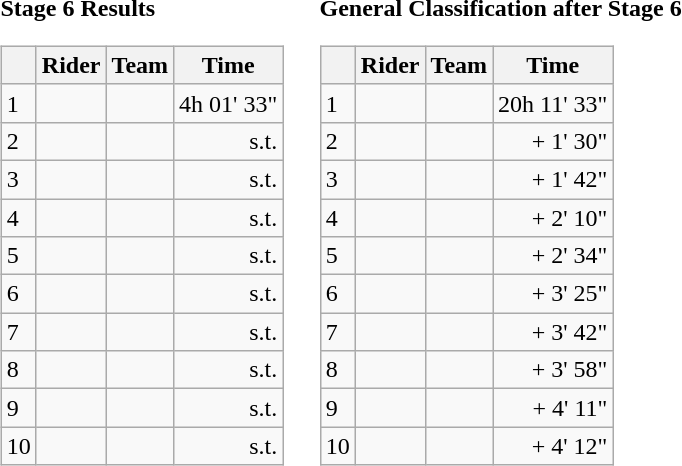<table>
<tr>
<td><strong>Stage 6 Results</strong><br><table class="wikitable">
<tr>
<th></th>
<th>Rider</th>
<th>Team</th>
<th>Time</th>
</tr>
<tr>
<td>1</td>
<td> </td>
<td></td>
<td style="text-align:right;">4h  01' 33"</td>
</tr>
<tr>
<td>2</td>
<td></td>
<td></td>
<td style="text-align:right;">s.t.</td>
</tr>
<tr>
<td>3</td>
<td></td>
<td></td>
<td style="text-align:right;">s.t.</td>
</tr>
<tr>
<td>4</td>
<td></td>
<td></td>
<td style="text-align:right;">s.t.</td>
</tr>
<tr>
<td>5</td>
<td></td>
<td></td>
<td style="text-align:right;">s.t.</td>
</tr>
<tr>
<td>6</td>
<td></td>
<td></td>
<td style="text-align:right;">s.t.</td>
</tr>
<tr>
<td>7</td>
<td></td>
<td></td>
<td style="text-align:right;">s.t.</td>
</tr>
<tr>
<td>8</td>
<td></td>
<td></td>
<td style="text-align:right;">s.t.</td>
</tr>
<tr>
<td>9</td>
<td></td>
<td></td>
<td style="text-align:right;">s.t.</td>
</tr>
<tr>
<td>10</td>
<td></td>
<td></td>
<td style="text-align:right;">s.t.</td>
</tr>
</table>
</td>
<td></td>
<td><strong>General Classification after Stage 6</strong><br><table class="wikitable">
<tr>
<th></th>
<th>Rider</th>
<th>Team</th>
<th>Time</th>
</tr>
<tr>
<td>1</td>
<td></td>
<td></td>
<td style="text-align:right;">20h 11' 33"</td>
</tr>
<tr>
<td>2</td>
<td></td>
<td></td>
<td style="text-align:right;">+ 1' 30"</td>
</tr>
<tr>
<td>3</td>
<td></td>
<td></td>
<td style="text-align:right;">+ 1' 42"</td>
</tr>
<tr>
<td>4</td>
<td></td>
<td></td>
<td style="text-align:right;">+ 2' 10"</td>
</tr>
<tr>
<td>5</td>
<td> </td>
<td></td>
<td style="text-align:right;">+ 2' 34"</td>
</tr>
<tr>
<td>6</td>
<td></td>
<td></td>
<td style="text-align:right;">+ 3' 25"</td>
</tr>
<tr>
<td>7</td>
<td></td>
<td></td>
<td style="text-align:right;">+ 3' 42"</td>
</tr>
<tr>
<td>8</td>
<td></td>
<td></td>
<td style="text-align:right;">+ 3' 58"</td>
</tr>
<tr>
<td>9</td>
<td></td>
<td></td>
<td style="text-align:right;">+ 4' 11"</td>
</tr>
<tr>
<td>10</td>
<td></td>
<td></td>
<td style="text-align:right;">+ 4' 12"</td>
</tr>
</table>
</td>
</tr>
</table>
